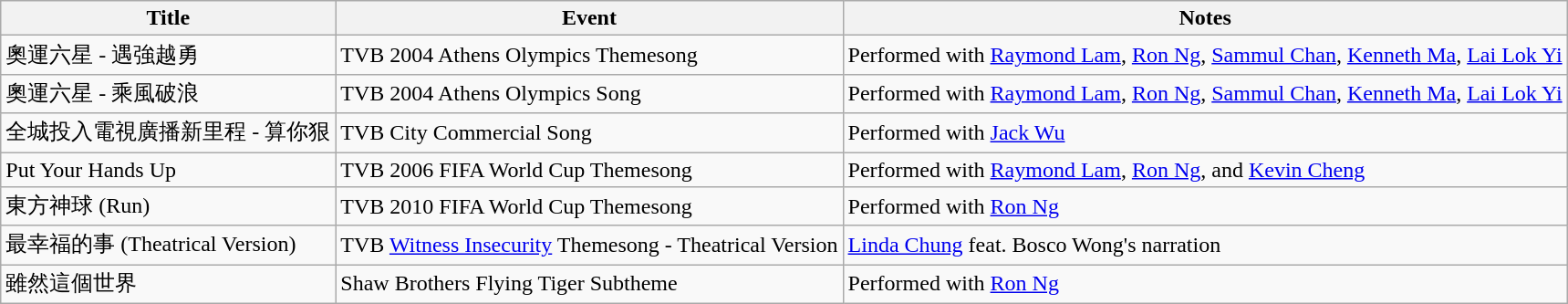<table class="wikitable sortable">
<tr>
<th>Title</th>
<th>Event</th>
<th>Notes</th>
</tr>
<tr>
<td>奧運六星 - 遇強越勇</td>
<td>TVB 2004 Athens Olympics Themesong</td>
<td>Performed with <a href='#'>Raymond Lam</a>, <a href='#'>Ron Ng</a>, <a href='#'>Sammul Chan</a>, <a href='#'>Kenneth Ma</a>, <a href='#'>Lai Lok Yi</a></td>
</tr>
<tr>
<td>奧運六星 - 乘風破浪</td>
<td>TVB 2004 Athens Olympics Song</td>
<td>Performed with <a href='#'>Raymond Lam</a>, <a href='#'>Ron Ng</a>, <a href='#'>Sammul Chan</a>, <a href='#'>Kenneth Ma</a>, <a href='#'>Lai Lok Yi</a></td>
</tr>
<tr>
<td>全城投入電視廣播新里程 - 算你狠</td>
<td>TVB City Commercial Song</td>
<td>Performed with <a href='#'>Jack Wu</a></td>
</tr>
<tr>
<td>Put Your Hands Up</td>
<td>TVB 2006 FIFA World Cup Themesong</td>
<td>Performed with <a href='#'>Raymond Lam</a>, <a href='#'>Ron Ng</a>, and <a href='#'>Kevin Cheng</a></td>
</tr>
<tr>
<td>東方神球 (Run)</td>
<td>TVB 2010 FIFA World Cup Themesong</td>
<td>Performed with <a href='#'>Ron Ng</a></td>
</tr>
<tr>
<td>最幸福的事 (Theatrical Version)</td>
<td>TVB <a href='#'>Witness Insecurity</a> Themesong - Theatrical Version</td>
<td><a href='#'>Linda Chung</a> feat. Bosco Wong's narration</td>
</tr>
<tr>
<td>雖然這個世界</td>
<td>Shaw Brothers Flying Tiger Subtheme</td>
<td>Performed with <a href='#'>Ron Ng</a></td>
</tr>
</table>
